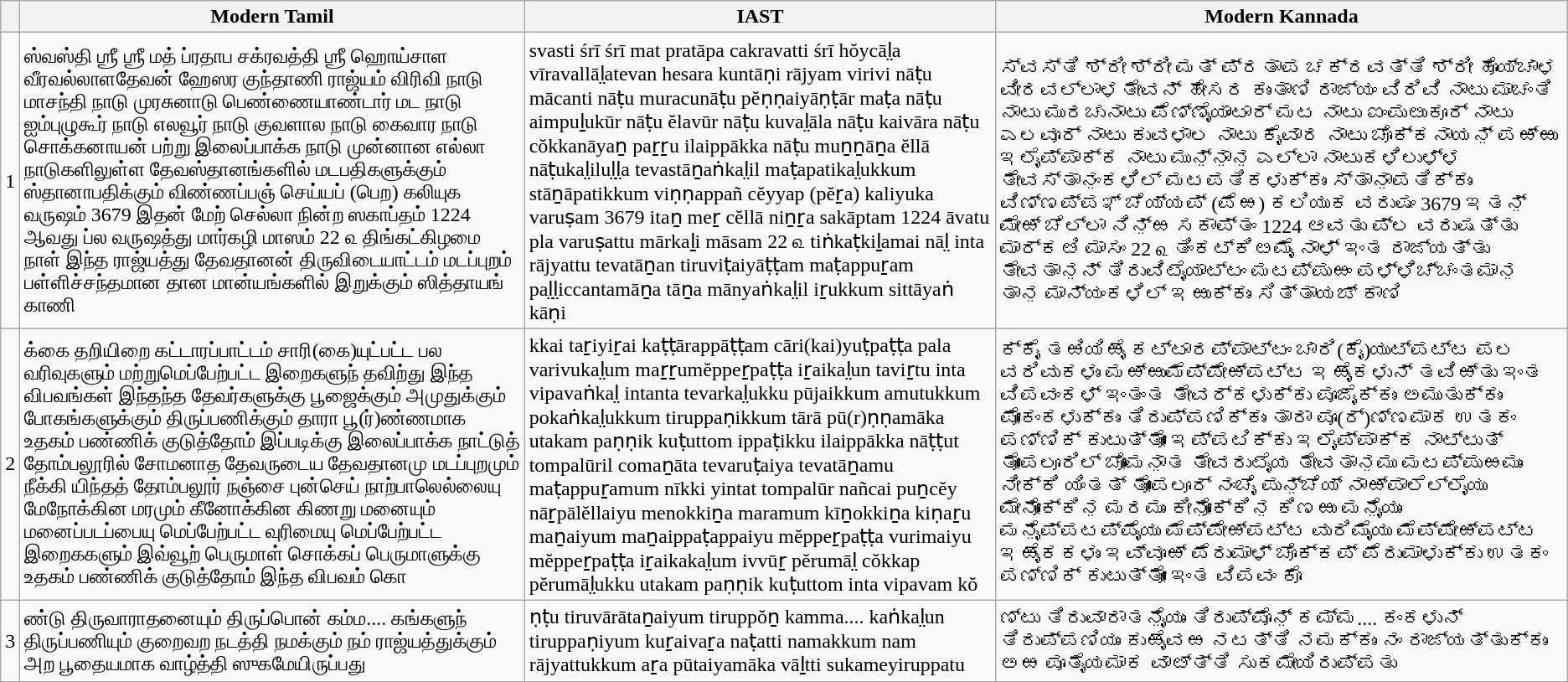<table class="wikitable">
<tr>
<th></th>
<th>Modern Tamil</th>
<th>IAST</th>
<th>Modern Kannada</th>
</tr>
<tr>
<td>1</td>
<td>ஸ்வஸ்தி ஶ்ரீ ஶ்ரீ மத் ப்ரதாப சக்ரவத்தி ஶ்ரீ ஹொய்சாள வீரவல்லாளதேவன் ஹேஸர குந்தாணி ராஜ்யம் விரிவி நாடு மாசந்தி நாடு முரசுனாடு பெண்ணையாண்டார் மட நாடு ஐம்புழுகூர் நாடு எலவூர் நாடு குவளால நாடு கைவார நாடு சொக்கனாயன் பற்று இலைப்பாக்க நாடு முன்னான எல்லா நாடுகளிலுள்ள தேவஸ்தானங்களில் மடபதிகளுக்கும் ஸ்தானாபதிக்கும் விண்ணப்பஞ் செய்யப் (பெற) கலியுக வருஷம் 3679 இதன் மேற் செல்லா நின்ற ஸகாப்தம் 1224 ஆவது ப்ல வருஷத்து மார்கழி மாஸம் 22 ௳ திங்கட்கிழமை நாள் இந்த ராஜ்யத்து தேவதானன் திருவிடையாட்டம் மடப்புறம் பள்ளிச்சந்தமான தான மான்யங்களில் இறுக்கும் ஸித்தாயங் காணி</td>
<td>svasti śrī śrī mat pratāpa cakravatti śrī hŏycāl̤a vīravallāl̤atevan hesara kuntāṇi rājyam virivi nāṭu mācanti nāṭu muracunāṭu pĕṇṇaiyāṇṭār maṭa nāṭu aimpuḻukūr nāṭu ĕlavūr nāṭu kuval̤āla nāṭu kaivāra nāṭu cŏkkanāyaṉ paṟṟu ilaippākka nāṭu muṉṉāṉa ĕllā nāṭukal̤ilul̤l̤a tevastāṉaṅkal̤il maṭapatikal̤ukkum stāṉāpatikkum viṇṇappañ cĕyyap (pĕṟa) kaliyuka varuṣam 3679 itaṉ meṟ cĕllā niṉṟa sakāptam 1224 āvatu pla varuṣattu mārkaḻi māsam 22 ௳ tiṅkaṭkiḻamai nāl̤ inta rājyattu tevatāṉan tiruviṭaiyāṭṭam maṭappuṟam pal̤l̤iccantamāṉa tāṉa mānyaṅkal̤il iṟukkum sittāyaṅ kāṇi</td>
<td>ಸ್ವಸ್ತಿ ಶ್ರೀ ಶ್ರೀ ಮತ್ ಪ್ರತಾಪ ಚಕ್ರವತ್ತಿ ಶ್ರೀ ಹೊಯ್ಚಾಳ ವೀರವಲ್ಲಾಳತೇವನ್ ಹೇಸರ ಕುಂತಾಣಿ ರಾಜ್ಯಂ ವಿರಿವಿ ನಾಟು  ಮಾಚಂತಿ ನಾಟು ಮುರಚುನಾಟು ಪೆಣ್ಣೈಯಾಂಟಾರ್ ಮಟ ನಾಟು ಐಂಪುೞುಕೂರ್ ನಾಟು ಎಲವೂರ್ ನಾಟು  ಕುವಳಾಲ ನಾಟು ಕೈವಾರ ನಾಟು ಚೊಕ್ಕನಾಯನ಼್ ಪಱ್ಱು ಇಲೈಪ್ಪಾಕ್ಕ ನಾಟು ಮುನ಼್‌ನ಼ಾನ಼ ಎಲ್ಲಾ  ನಾಟುಕಳಿಲುಳ್ಳ ತೇವಸ್ತಾನ಼ಂಕಳಿಲ್ ಮಟಪತಿಕಳುಕ್ಕುಂ ಸ್ತಾನ಼ಾಪತಿಕ್ಕುಂ ವಿಣ್ಣಪ್ಪಞ್ ಚೆಯ್ಯಪ್ (ಪೆಱ) ಕಲಿಯುಕ ವರುಷಂ 3679 ಇತನ಼್ ಮೇಱ್ ಚೆಲ್ಲಾ ನಿನ಼್ಱ ಸಕಾಪ್ತಂ 1224 ಆವತು ಪ್ಲ ವರುಷತ್ತು ಮಾರ್ಕೞಿ ಮಾಸಂ 22 ௳ ತಿಂಕಟ್ಕಿೞಮೈ ನಾಳ್ ಇಂತ ರಾಜ್ಯತ್ತು ತೇವತಾನ಼ನ್ ತಿರುವಿಟೈಯಾಟ್ಟಂ ಮಟಪ್ಪುಱಂ ಪಳ್ಳಿಚ್ಚಂತಮಾನ಼ ತಾನ಼ ಮಾನ್ಯಂಕಳಿಲ್ ಇಱುಕ್ಕುಂ ಸಿತ್ತಾಯಙ್ ಕಾಣಿ</td>
</tr>
<tr>
<td>2</td>
<td>க்கை தறியிறை கட்டாரப்பாட்டம் சாரி(கை)யுட்பட்ட பல வரிவுகளும் மற்றுமெப்பேற்பட்ட இறைகளுந் தவிற்து இந்த விபவங்கள் இந்தந்த தேவர்களுக்கு பூஜைக்கும் அமுதுக்கும் போகங்களுக்கும் திருப்பணிக்கும் தாரா பூ(ர்)ண்ணமாக உதகம் பண்ணிக் குடுத்தோம் இப்படிக்கு இலைப்பாக்க நாட்டுத் தோம்பலூரில் சோமனாத தேவருடைய தேவதானமு மடப்புறமும் நீக்கி யிந்தத் தோம்பலூர் நஞ்சை புன்செய் நாற்பாலெல்லையு  மேநோக்கின மரமும் கீனோக்கின கிணறு மனையும் மனைப்படப்பையு மெப்பேற்பட்ட வுரிமையு  மெப்பேற்பட்ட இறைககளும் இவ்வூற் பெருமாள் சொக்கப் பெருமாளுக்கு உதகம் பண்ணிக் குடுத்தோம் இந்த விபவம் கொ</td>
<td>kkai taṟiyiṟai kaṭṭārappāṭṭam cāri(kai)yuṭpaṭṭa pala varivukal̤um maṟṟumĕppeṟpaṭṭa iṟaikal̤un taviṟtu inta vipavaṅkal̤ intanta tevarkal̤ukku pūjaikkum amutukkum pokaṅkal̤ukkum tiruppaṇikkum tārā pū(r)ṇṇamāka utakam paṇṇik kuṭuttom ippaṭikku ilaippākka nāṭṭut tompalūril comaṉāta tevaruṭaiya tevatāṉamu maṭappuṟamum nīkki yintat tompalūr nañcai puṉcĕy nāṟpālĕllaiyu menokkiṉa maramum kīṉokkiṉa kiṇaṟu maṉaiyum maṉaippaṭappaiyu mĕppeṟpaṭṭa vurimaiyu mĕppeṟpaṭṭa iṟaikakal̤um ivvūṟ pĕrumāl̤ cŏkkap pĕrumāl̤ukku utakam paṇṇik kuṭuttom inta vipavam kŏ</td>
<td>ಕ್ಕೈ ತಱಿಯಿಱೈ  ಕಟ್ಟಾರಪ್ಪಾಟ್ಟಂ ಚಾರಿ(ಕೈ)ಯುಟ್ಪಟ್ಟ ಪಲ ವರಿವುಕಳುಂ ಮಱ್ಱುಮೆಪ್ಪೇಱ್ಪಟ್ಟ ಇಱೈಕಳುನ್ ತವಿಱ್ತು ಇಂತ ವಿಪವಂಕಳ್ ಇಂತಂತ ತೇವರ್ಕಳುಕ್ಕು ಪೂಜೈಕ್ಕುಂ ಅಮುತುಕ್ಕುಂ ಪೋಕಂಕಳುಕ್ಕುಂ  ತಿರುಪ್ಪಣಿಕ್ಕುಂ ತಾರಾ ಪೂ(ರ್)ಣ್ಣಮಾಕ ಉತಕಂ ಪಣ್ಣಿಕ್ ಕುಟುತ್ತೋಂ ಇಪ್ಪಟಿಕ್ಕು ಇಲೈಪ್ಪಾಕ್ಕ ನಾಟ್ಟುತ್ ತೋಂಪಲೂರಿಲ್ ಚೋಮನ಼ಾತ ತೇವರುಟೈಯ ತೇವತಾನ಼ಮು ಮಟಪ್ಪುಱಮುಂ ನೀಕ್ಕಿ ಯಿಂತತ್ ತೋಂಪಲೂರ್ ನಂಚೈ ಪುನ಼್ಚೆಯ್ ನಾಱ್ಪಾಲೆಲ್ಲೈಯು ಮೇನೋಕ್ಕಿನ಼ ಮರಮುಂ ಕೀನ಼ೋಕ್ಕಿನ಼ ಕಿಣಱು  ಮನ಼ೈಯುಂ ಮನ಼ೈಪ್ಪಟಪ್ಪೈಯು ಮೆಪ್ಪೇಱ್ಪಟ್ಟ ವುರಿಮೈಯು ಮೆಪ್ಪೇಱ್ಪಟ್ಟ ಇಱೈಕಕಳುಂ ಇವ್ವೂಱ್ ಪೆರುಮಾಳ್ ಚೊಕ್ಕಪ್ ಪೆರುಮಾಳುಕ್ಕು ಉತಕಂ ಪಣ್ಣಿಕ್ ಕುಟುತ್ತೋಂ ಇಂತ ವಿಪವಂ ಕೊ</td>
</tr>
<tr>
<td>3</td>
<td>ண்டு திருவாராதனையும் திருப்பொன் கம்ம.... கங்களுந் திருப்பணியும் குறைவற நடத்தி நமக்கும் நம் ராஜ்யத்துக்கும் அற பூதையமாக வாழ்த்தி ஸுகமேயிருப்பது</td>
<td>ṇṭu tiruvārātaṉaiyum tiruppŏṉ kamma.... kaṅkal̤un tiruppaṇiyum kuṟaivaṟa naṭatti namakkum nam rājyattukkum aṟa pūtaiyamāka vāḻtti sukameyiruppatu</td>
<td>ಣ್ಟು ತಿರುವಾರಾತನ಼ೈಯುಂ  ತಿರುಪ್ಪೊನ಼್ ಕಮ್ಮ.... ಕಂಕಳುನ್ ತಿರುಪ್ಪಣಿಯುಂ ಕುಱೈವಱ ನಟತ್ತಿ ನಮಕ್ಕುಂ ನಂ ರಾಜ್ಯತ್ತುಕ್ಕುಂ  ಅಱ ಪೂತೈಯಮಾಕ ವಾೞ್ತ್ತಿ ಸುಕಮೇಯಿರುಪ್ಪತು</td>
</tr>
</table>
